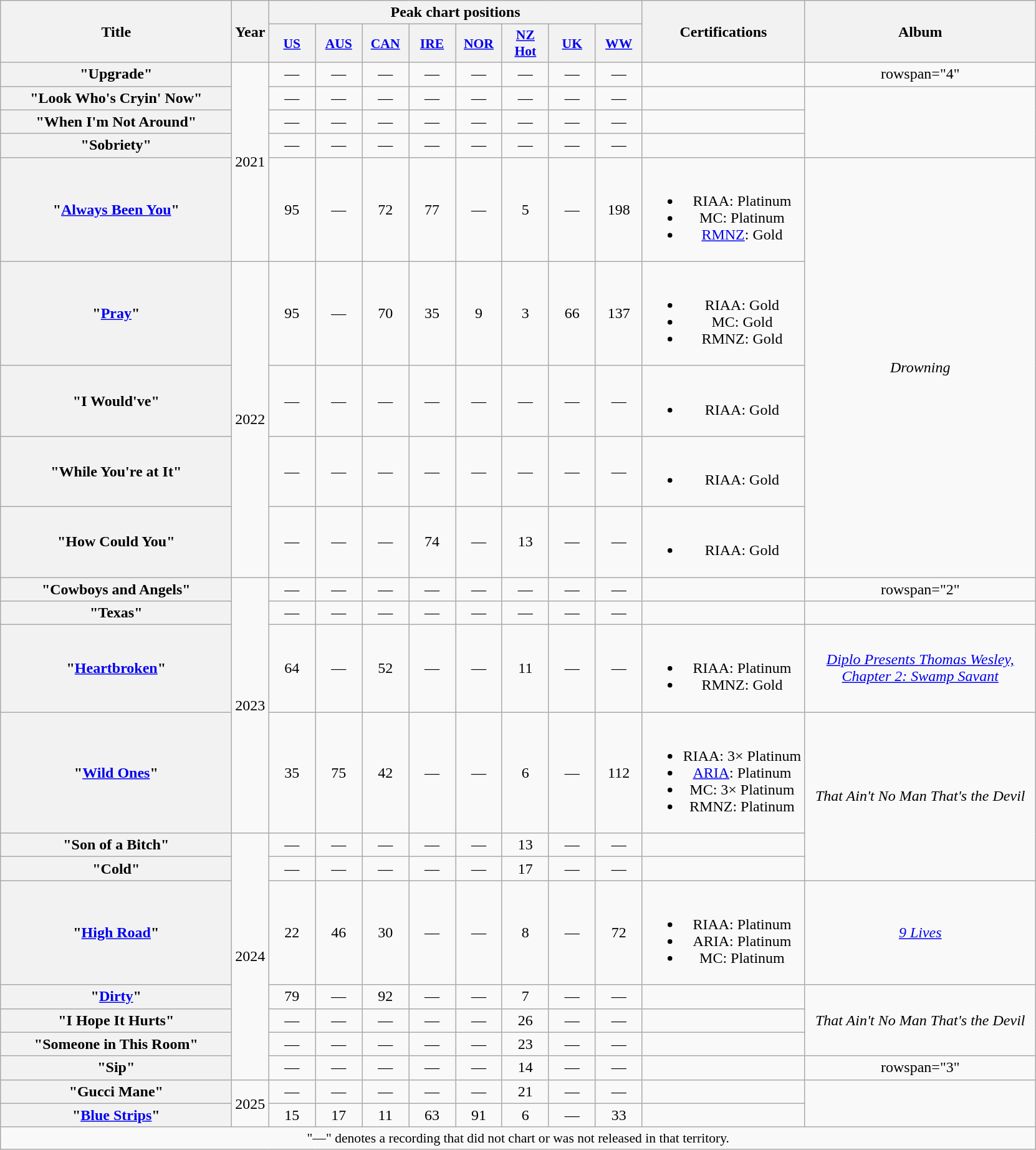<table class="wikitable plainrowheaders" style="text-align:center;">
<tr>
<th scope="col" rowspan="2" style="width:15em;">Title</th>
<th scope="col" rowspan="2">Year</th>
<th scope="col" colspan="8">Peak chart positions</th>
<th scope="col" rowspan="2">Certifications</th>
<th scope="col" rowspan="2" style="width:15em;">Album</th>
</tr>
<tr>
<th scope="col" style="width:3em;font-size:90%;"><a href='#'>US</a><br></th>
<th scope="col" style="width:3em;font-size:90%;"><a href='#'>AUS</a><br></th>
<th scope="col" style="width:3em;font-size:90%;"><a href='#'>CAN</a><br></th>
<th scope="col" style="width:3em;font-size:90%;"><a href='#'>IRE</a><br></th>
<th scope="col" style="width:3em;font-size:90%;"><a href='#'>NOR</a><br></th>
<th scope="col" style="width:3em;font-size:90%;"><a href='#'>NZ<br>Hot</a><br></th>
<th scope="col" style="width:3em;font-size:90%;"><a href='#'>UK</a><br></th>
<th scope="col" style="width:3em;font-size:90%;"><a href='#'>WW</a><br></th>
</tr>
<tr>
<th scope="row">"Upgrade"</th>
<td rowspan="5">2021</td>
<td>—</td>
<td>—</td>
<td>—</td>
<td>—</td>
<td>—</td>
<td>—</td>
<td>—</td>
<td>—</td>
<td></td>
<td>rowspan="4" </td>
</tr>
<tr>
<th scope="row">"Look Who's Cryin' Now"</th>
<td>—</td>
<td>—</td>
<td>—</td>
<td>—</td>
<td>—</td>
<td>—</td>
<td>—</td>
<td>—</td>
<td></td>
</tr>
<tr>
<th scope="row">"When I'm Not Around"</th>
<td>—</td>
<td>—</td>
<td>—</td>
<td>—</td>
<td>—</td>
<td>—</td>
<td>—</td>
<td>—</td>
<td></td>
</tr>
<tr>
<th scope="row">"Sobriety"</th>
<td>—</td>
<td>—</td>
<td>—</td>
<td>—</td>
<td>—</td>
<td>—</td>
<td>—</td>
<td>—</td>
<td></td>
</tr>
<tr>
<th scope="row">"<a href='#'>Always Been You</a>"</th>
<td>95</td>
<td>—</td>
<td>72</td>
<td>77</td>
<td>—</td>
<td>5</td>
<td>—</td>
<td>198</td>
<td><br><ul><li>RIAA: Platinum</li><li>MC: Platinum</li><li><a href='#'>RMNZ</a>: Gold</li></ul></td>
<td rowspan="5"><em>Drowning</em></td>
</tr>
<tr>
<th scope="row">"<a href='#'>Pray</a>"</th>
<td rowspan="4">2022</td>
<td>95</td>
<td>—</td>
<td>70</td>
<td>35</td>
<td>9</td>
<td>3</td>
<td>66</td>
<td>137</td>
<td><br><ul><li>RIAA: Gold</li><li>MC: Gold</li><li>RMNZ: Gold</li></ul></td>
</tr>
<tr>
<th scope="row">"I Would've"</th>
<td>—</td>
<td>—</td>
<td>—</td>
<td>—</td>
<td>—</td>
<td>—</td>
<td>—</td>
<td>—</td>
<td><br><ul><li>RIAA: Gold</li></ul></td>
</tr>
<tr>
<th scope="row">"While You're at It"</th>
<td>—</td>
<td>—</td>
<td>—</td>
<td>—</td>
<td>—</td>
<td>—</td>
<td>—</td>
<td>—</td>
<td><br><ul><li>RIAA: Gold</li></ul></td>
</tr>
<tr>
<th scope="row">"How Could You"</th>
<td>—</td>
<td>—</td>
<td>—</td>
<td>74</td>
<td>—</td>
<td>13</td>
<td>—</td>
<td>—</td>
<td><br><ul><li>RIAA: Gold</li></ul></td>
</tr>
<tr>
<th scope="row">"Cowboys and Angels"</th>
<td rowspan="4">2023</td>
<td>—</td>
<td>—</td>
<td>—</td>
<td>—</td>
<td>—</td>
<td>—</td>
<td>—</td>
<td>—</td>
<td></td>
<td>rowspan="2" </td>
</tr>
<tr>
<th scope="row">"Texas" <br></th>
<td>—</td>
<td>—</td>
<td>—</td>
<td>—</td>
<td>—</td>
<td>—</td>
<td>—</td>
<td>—</td>
<td></td>
</tr>
<tr>
<th scope="row">"<a href='#'>Heartbroken</a>"<br></th>
<td>64</td>
<td>—</td>
<td>52</td>
<td>—</td>
<td>—</td>
<td>11</td>
<td>—</td>
<td>—</td>
<td><br><ul><li>RIAA: Platinum</li><li>RMNZ: Gold</li></ul></td>
<td><em><a href='#'>Diplo Presents Thomas Wesley, Chapter 2: Swamp Savant</a></em></td>
</tr>
<tr>
<th scope="row">"<a href='#'>Wild Ones</a>"<br></th>
<td>35</td>
<td>75</td>
<td>42</td>
<td>—</td>
<td>—</td>
<td>6</td>
<td>—</td>
<td>112</td>
<td><br><ul><li>RIAA: 3× Platinum</li><li><a href='#'>ARIA</a>: Platinum</li><li>MC: 3× Platinum</li><li>RMNZ: Platinum</li></ul></td>
<td rowspan="3"><em>That Ain't No Man That's the Devil</em></td>
</tr>
<tr>
<th scope="row">"Son of a Bitch"</th>
<td rowspan="7">2024</td>
<td>—</td>
<td>—</td>
<td>—</td>
<td>—</td>
<td>—</td>
<td>13</td>
<td>—</td>
<td>—</td>
<td></td>
</tr>
<tr>
<th scope="row">"Cold"</th>
<td>—</td>
<td>—</td>
<td>—</td>
<td>—</td>
<td>—</td>
<td>17</td>
<td>—</td>
<td>—</td>
<td></td>
</tr>
<tr>
<th scope="row">"<a href='#'>High Road</a>" <br></th>
<td>22</td>
<td>46</td>
<td>30</td>
<td>—</td>
<td>—</td>
<td>8</td>
<td>—</td>
<td>72</td>
<td><br><ul><li>RIAA: Platinum</li><li>ARIA: Platinum</li><li>MC: Platinum</li></ul></td>
<td><em><a href='#'>9 Lives</a></em></td>
</tr>
<tr>
<th scope="row">"<a href='#'>Dirty</a>"<br></th>
<td>79</td>
<td>—</td>
<td>92</td>
<td>—</td>
<td>—</td>
<td>7</td>
<td>—</td>
<td>—</td>
<td></td>
<td rowspan ="3"><em>That Ain't No Man That's the Devil</em></td>
</tr>
<tr>
<th scope="row">"I Hope It Hurts"</th>
<td>—</td>
<td>—</td>
<td>—</td>
<td>—</td>
<td>—</td>
<td>26</td>
<td>—</td>
<td>—</td>
<td></td>
</tr>
<tr>
<th scope="row">"Someone in This Room" <br></th>
<td>—</td>
<td>—</td>
<td>—</td>
<td>—</td>
<td>—</td>
<td>23</td>
<td>—</td>
<td>—</td>
<td></td>
</tr>
<tr>
<th scope="row">"Sip"</th>
<td>—</td>
<td>—</td>
<td>—</td>
<td>—</td>
<td>—</td>
<td>14</td>
<td>—</td>
<td>—</td>
<td></td>
<td>rowspan="3" </td>
</tr>
<tr>
<th scope="row">"Gucci Mane"</th>
<td rowspan="2">2025</td>
<td>—</td>
<td>—</td>
<td>—</td>
<td>—</td>
<td>—</td>
<td>21</td>
<td>—</td>
<td>—</td>
<td></td>
</tr>
<tr>
<th scope="row">"<a href='#'>Blue Strips</a>"</th>
<td>15</td>
<td>17</td>
<td>11</td>
<td>63</td>
<td>91</td>
<td>6</td>
<td>—</td>
<td>33</td>
<td></td>
</tr>
<tr>
<td colspan="12" style="font-size:90%">"—" denotes a recording that did not chart or was not released in that territory.</td>
</tr>
</table>
